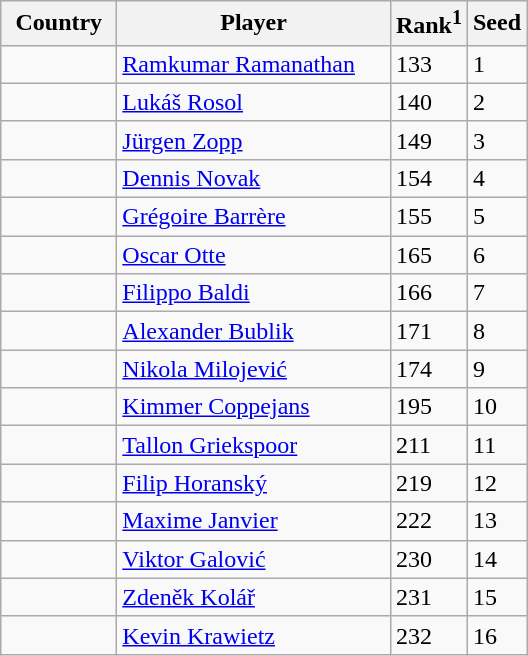<table class="sortable wikitable">
<tr>
<th width="70">Country</th>
<th width="175">Player</th>
<th>Rank<sup>1</sup></th>
<th>Seed</th>
</tr>
<tr>
<td></td>
<td><a href='#'>Ramkumar Ramanathan</a></td>
<td>133</td>
<td>1</td>
</tr>
<tr>
<td></td>
<td><a href='#'>Lukáš Rosol</a></td>
<td>140</td>
<td>2</td>
</tr>
<tr>
<td></td>
<td><a href='#'>Jürgen Zopp</a></td>
<td>149</td>
<td>3</td>
</tr>
<tr>
<td></td>
<td><a href='#'>Dennis Novak</a></td>
<td>154</td>
<td>4</td>
</tr>
<tr>
<td></td>
<td><a href='#'>Grégoire Barrère</a></td>
<td>155</td>
<td>5</td>
</tr>
<tr>
<td></td>
<td><a href='#'>Oscar Otte</a></td>
<td>165</td>
<td>6</td>
</tr>
<tr>
<td></td>
<td><a href='#'>Filippo Baldi</a></td>
<td>166</td>
<td>7</td>
</tr>
<tr>
<td></td>
<td><a href='#'>Alexander Bublik</a></td>
<td>171</td>
<td>8</td>
</tr>
<tr>
<td></td>
<td><a href='#'>Nikola Milojević</a></td>
<td>174</td>
<td>9</td>
</tr>
<tr>
<td></td>
<td><a href='#'>Kimmer Coppejans</a></td>
<td>195</td>
<td>10</td>
</tr>
<tr>
<td></td>
<td><a href='#'>Tallon Griekspoor</a></td>
<td>211</td>
<td>11</td>
</tr>
<tr>
<td></td>
<td><a href='#'>Filip Horanský</a></td>
<td>219</td>
<td>12</td>
</tr>
<tr>
<td></td>
<td><a href='#'>Maxime Janvier</a></td>
<td>222</td>
<td>13</td>
</tr>
<tr>
<td></td>
<td><a href='#'>Viktor Galović</a></td>
<td>230</td>
<td>14</td>
</tr>
<tr>
<td></td>
<td><a href='#'>Zdeněk Kolář</a></td>
<td>231</td>
<td>15</td>
</tr>
<tr>
<td></td>
<td><a href='#'>Kevin Krawietz</a></td>
<td>232</td>
<td>16</td>
</tr>
</table>
